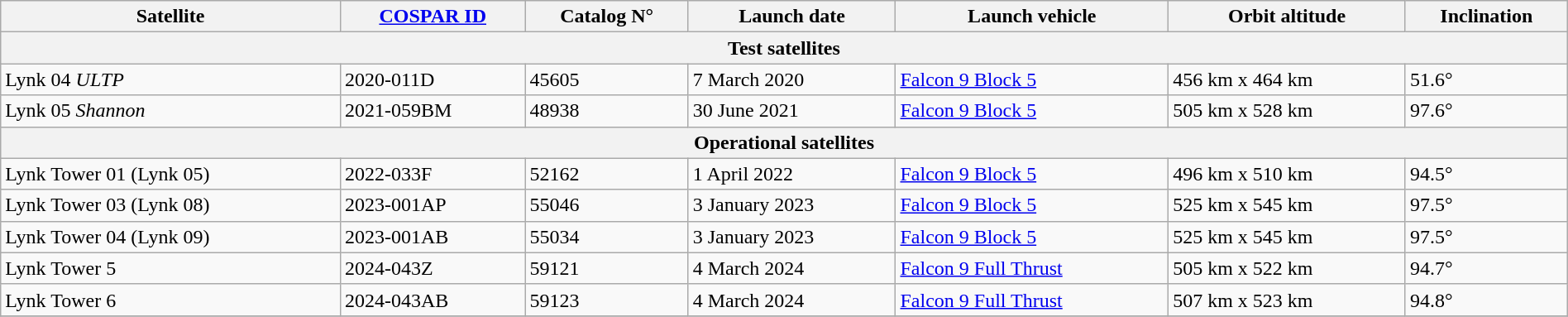<table class="wikitable" width=100% style="text-align: left;">
<tr>
<th scope="col">Satellite</th>
<th><a href='#'>COSPAR ID</a></th>
<th>Catalog N°</th>
<th scope="col">Launch date</th>
<th scope="col">Launch vehicle</th>
<th scope="col">Orbit altitude</th>
<th scope="col">Inclination</th>
</tr>
<tr>
<th colspan=7>Test satellites</th>
</tr>
<tr>
<td>Lynk 04 <em>ULTP</em></td>
<td>2020-011D</td>
<td>45605</td>
<td>7 March 2020</td>
<td><a href='#'>Falcon 9 Block 5</a></td>
<td>456 km x 464 km</td>
<td>51.6°</td>
</tr>
<tr>
<td>Lynk 05 <em>Shannon</em></td>
<td>2021-059BM</td>
<td>48938</td>
<td>30 June 2021</td>
<td><a href='#'>Falcon 9 Block 5</a></td>
<td>505 km x 528 km</td>
<td>97.6°</td>
</tr>
<tr>
<th colspan=7>Operational satellites</th>
</tr>
<tr>
<td>Lynk Tower 01 (Lynk 05)</td>
<td>2022-033F</td>
<td>52162</td>
<td>1 April 2022</td>
<td><a href='#'>Falcon 9 Block 5</a></td>
<td>496 km x 510 km</td>
<td>94.5°</td>
</tr>
<tr>
<td>Lynk Tower 03 (Lynk 08)</td>
<td>2023-001AP</td>
<td>55046</td>
<td>3 January 2023</td>
<td><a href='#'>Falcon 9 Block 5</a></td>
<td>525 km x 545 km</td>
<td>97.5°</td>
</tr>
<tr>
<td>Lynk Tower 04 (Lynk 09)</td>
<td>2023-001AB</td>
<td>55034</td>
<td>3 January 2023</td>
<td><a href='#'>Falcon 9 Block 5</a></td>
<td>525 km x 545 km</td>
<td>97.5°</td>
</tr>
<tr>
<td>Lynk Tower 5</td>
<td>2024-043Z</td>
<td>59121</td>
<td>4 March 2024</td>
<td><a href='#'>Falcon 9 Full Thrust</a></td>
<td>505 km x 522 km</td>
<td>94.7°</td>
</tr>
<tr>
<td>Lynk Tower 6</td>
<td>2024-043AB</td>
<td>59123</td>
<td>4 March 2024</td>
<td><a href='#'>Falcon 9 Full Thrust</a></td>
<td>507 km x 523 km</td>
<td>94.8°</td>
</tr>
<tr>
</tr>
</table>
